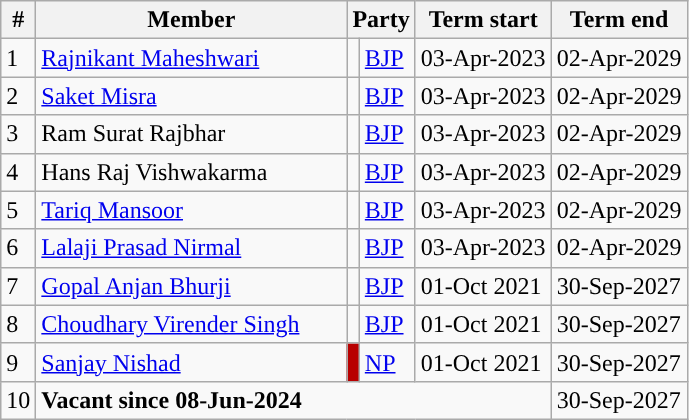<table class="wikitable sortable">
<tr>
<th>#</th>
<th style="width:200px">Member</th>
<th colspan="2">Party</th>
<th>Term start</th>
<th>Term end</th>
</tr>
<tr>
<td>1</td>
<td><a href='#'>Rajnikant Maheshwari</a></td>
<td></td>
<td><a href='#'>BJP</a></td>
<td>03-Apr-2023</td>
<td>02-Apr-2029</td>
</tr>
<tr>
<td>2</td>
<td><a href='#'>Saket Misra</a></td>
<td></td>
<td><a href='#'>BJP</a></td>
<td>03-Apr-2023</td>
<td>02-Apr-2029</td>
</tr>
<tr>
<td>3</td>
<td>Ram Surat Rajbhar</td>
<td></td>
<td><a href='#'>BJP</a></td>
<td>03-Apr-2023</td>
<td>02-Apr-2029</td>
</tr>
<tr>
<td>4</td>
<td>Hans Raj Vishwakarma</td>
<td></td>
<td><a href='#'>BJP</a></td>
<td>03-Apr-2023</td>
<td>02-Apr-2029</td>
</tr>
<tr>
<td>5</td>
<td><a href='#'>Tariq Mansoor</a></td>
<td></td>
<td><a href='#'>BJP</a></td>
<td>03-Apr-2023</td>
<td>02-Apr-2029</td>
</tr>
<tr>
<td>6</td>
<td><a href='#'>Lalaji Prasad Nirmal</a></td>
<td></td>
<td><a href='#'>BJP</a></td>
<td>03-Apr-2023</td>
<td>02-Apr-2029</td>
</tr>
<tr>
<td>7</td>
<td><a href='#'>Gopal Anjan Bhurji</a></td>
<td></td>
<td><a href='#'>BJP</a></td>
<td>01-Oct 2021</td>
<td>30-Sep-2027</td>
</tr>
<tr>
<td>8</td>
<td><a href='#'>Choudhary Virender Singh</a></td>
<td></td>
<td><a href='#'>BJP</a></td>
<td>01-Oct 2021</td>
<td>30-Sep-2027</td>
</tr>
<tr>
<td>9</td>
<td><a href='#'>Sanjay Nishad</a></td>
<td bgcolor="#B80000"></td>
<td><a href='#'>NP</a></td>
<td>01-Oct 2021</td>
<td>30-Sep-2027</td>
</tr>
<tr>
<td>10</td>
<td Colspan=4><strong>Vacant since 08-Jun-2024</strong></td>
<td>30-Sep-2027</td>
</tr>
</table>
